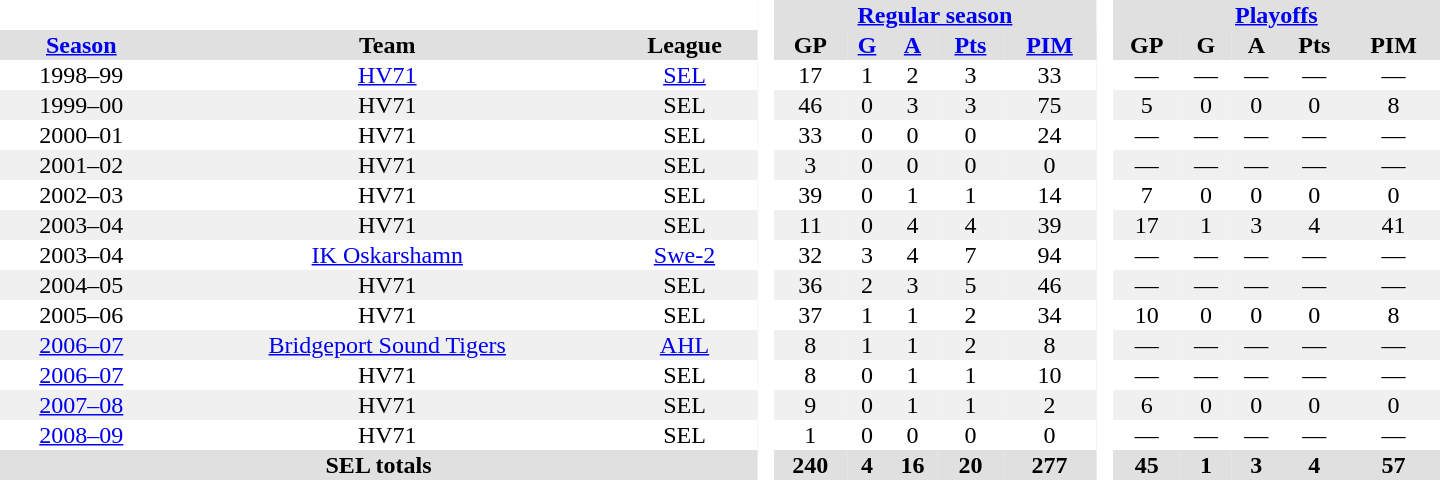<table border="0" cellpadding="1" cellspacing="0" style="text-align:center; width:60em;">
<tr style="background:#e0e0e0;">
<th colspan="3"  bgcolor="#ffffff"> </th>
<th rowspan="99" bgcolor="#ffffff"> </th>
<th colspan="5"><a href='#'>Regular season</a></th>
<th rowspan="99" bgcolor="#ffffff"> </th>
<th colspan="5"><a href='#'>Playoffs</a></th>
</tr>
<tr style="background:#e0e0e0;">
<th><a href='#'>Season</a></th>
<th>Team</th>
<th>League</th>
<th>GP</th>
<th><a href='#'>G</a></th>
<th><a href='#'>A</a></th>
<th><a href='#'>Pts</a></th>
<th><a href='#'>PIM</a></th>
<th>GP</th>
<th>G</th>
<th>A</th>
<th>Pts</th>
<th>PIM</th>
</tr>
<tr>
<td>1998–99</td>
<td><a href='#'>HV71</a></td>
<td><a href='#'>SEL</a></td>
<td>17</td>
<td>1</td>
<td>2</td>
<td>3</td>
<td>33</td>
<td>—</td>
<td>—</td>
<td>—</td>
<td>—</td>
<td>—</td>
</tr>
<tr bgcolor="#f0f0f0">
<td>1999–00</td>
<td>HV71</td>
<td>SEL</td>
<td>46</td>
<td>0</td>
<td>3</td>
<td>3</td>
<td>75</td>
<td>5</td>
<td>0</td>
<td>0</td>
<td>0</td>
<td>8</td>
</tr>
<tr>
<td>2000–01</td>
<td>HV71</td>
<td>SEL</td>
<td>33</td>
<td>0</td>
<td>0</td>
<td>0</td>
<td>24</td>
<td>—</td>
<td>—</td>
<td>—</td>
<td>—</td>
<td>—</td>
</tr>
<tr bgcolor="#f0f0f0">
<td>2001–02</td>
<td>HV71</td>
<td>SEL</td>
<td>3</td>
<td>0</td>
<td>0</td>
<td>0</td>
<td>0</td>
<td>—</td>
<td>—</td>
<td>—</td>
<td>—</td>
<td>—</td>
</tr>
<tr>
<td>2002–03</td>
<td>HV71</td>
<td>SEL</td>
<td>39</td>
<td>0</td>
<td>1</td>
<td>1</td>
<td>14</td>
<td>7</td>
<td>0</td>
<td>0</td>
<td>0</td>
<td>0</td>
</tr>
<tr bgcolor="#f0f0f0">
<td>2003–04</td>
<td>HV71</td>
<td>SEL</td>
<td>11</td>
<td>0</td>
<td>4</td>
<td>4</td>
<td>39</td>
<td>17</td>
<td>1</td>
<td>3</td>
<td>4</td>
<td>41</td>
</tr>
<tr>
<td>2003–04</td>
<td><a href='#'>IK Oskarshamn</a></td>
<td><a href='#'>Swe-2</a></td>
<td>32</td>
<td>3</td>
<td>4</td>
<td>7</td>
<td>94</td>
<td>—</td>
<td>—</td>
<td>—</td>
<td>—</td>
<td>—</td>
</tr>
<tr bgcolor="#f0f0f0">
<td>2004–05</td>
<td>HV71</td>
<td>SEL</td>
<td>36</td>
<td>2</td>
<td>3</td>
<td>5</td>
<td>46</td>
<td>—</td>
<td>—</td>
<td>—</td>
<td>—</td>
<td>—</td>
</tr>
<tr>
<td>2005–06</td>
<td>HV71</td>
<td>SEL</td>
<td>37</td>
<td>1</td>
<td>1</td>
<td>2</td>
<td>34</td>
<td>10</td>
<td>0</td>
<td>0</td>
<td>0</td>
<td>8</td>
</tr>
<tr bgcolor="#f0f0f0">
<td><a href='#'>2006–07</a></td>
<td><a href='#'>Bridgeport Sound Tigers</a></td>
<td><a href='#'>AHL</a></td>
<td>8</td>
<td>1</td>
<td>1</td>
<td>2</td>
<td>8</td>
<td>—</td>
<td>—</td>
<td>—</td>
<td>—</td>
<td>—</td>
</tr>
<tr>
<td><a href='#'>2006–07</a></td>
<td>HV71</td>
<td>SEL</td>
<td>8</td>
<td>0</td>
<td>1</td>
<td>1</td>
<td>10</td>
<td>—</td>
<td>—</td>
<td>—</td>
<td>—</td>
<td>—</td>
</tr>
<tr bgcolor="#f0f0f0">
<td><a href='#'>2007–08</a></td>
<td>HV71</td>
<td>SEL</td>
<td>9</td>
<td>0</td>
<td>1</td>
<td>1</td>
<td>2</td>
<td>6</td>
<td>0</td>
<td>0</td>
<td>0</td>
<td>0</td>
</tr>
<tr>
<td><a href='#'>2008–09</a></td>
<td>HV71</td>
<td>SEL</td>
<td>1</td>
<td>0</td>
<td>0</td>
<td>0</td>
<td>0</td>
<td>—</td>
<td>—</td>
<td>—</td>
<td>—</td>
<td>—</td>
</tr>
<tr bgcolor="#e0e0e0">
<th colspan="3">SEL totals</th>
<th>240</th>
<th>4</th>
<th>16</th>
<th>20</th>
<th>277</th>
<th>45</th>
<th>1</th>
<th>3</th>
<th>4</th>
<th>57</th>
</tr>
</table>
